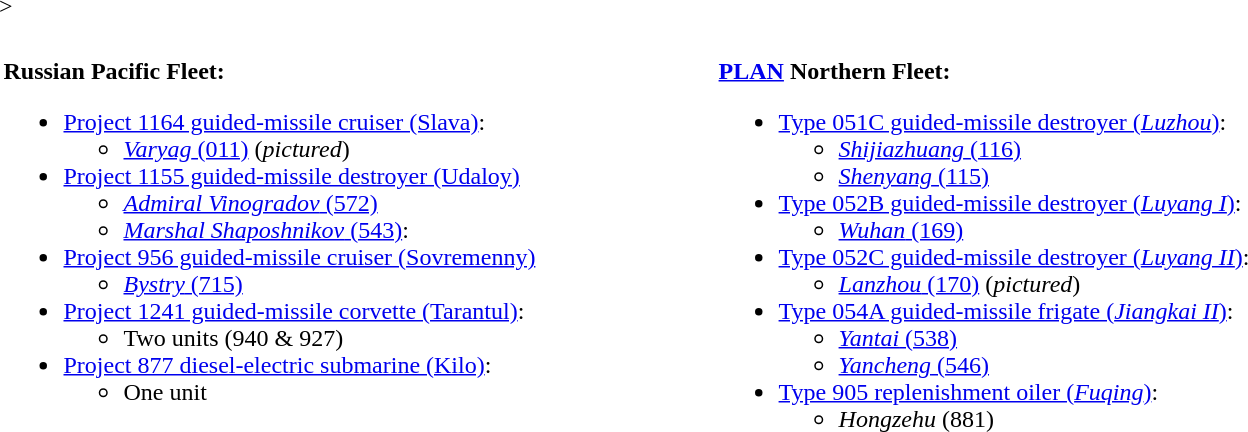<table width="100%">>
<tr>
<th colspan=2></th>
</tr>
<tr>
<td width="20%" valign="top"><br><strong>Russian Pacific Fleet:</strong><ul><li><a href='#'>Project 1164 guided-missile cruiser (Slava)</a>:<ul><li><a href='#'><em>Varyag</em> (011)</a> (<em>pictured</em>)</li></ul></li><li><a href='#'>Project 1155 guided-missile destroyer (Udaloy)</a><ul><li><a href='#'><em>Admiral Vinogradov</em> (572)</a></li><li><a href='#'><em>Marshal Shaposhnikov</em> (543)</a>:</li></ul></li><li><a href='#'>Project 956 guided-missile cruiser (Sovremenny)</a><ul><li><a href='#'><em>Bystry</em> (715)</a></li></ul></li><li><a href='#'>Project 1241 guided-missile corvette (Tarantul)</a>:<ul><li>Two units (940 & 927)</li></ul></li><li><a href='#'>Project 877 diesel-electric submarine (Kilo)</a>:<ul><li>One unit</li></ul></li></ul></td>
<td width="33%" valign="top"><br><strong><a href='#'>PLAN</a> Northern Fleet:</strong><ul><li><a href='#'>Type 051C guided-missile destroyer (<em>Luzhou</em>)</a>:<ul><li><a href='#'><em>Shijiazhuang</em> (116)</a></li><li><a href='#'><em>Shenyang</em> (115)</a></li></ul></li><li><a href='#'>Type 052B guided-missile destroyer (<em>Luyang I</em>)</a>:<ul><li><a href='#'><em>Wuhan</em> (169)</a></li></ul></li><li><a href='#'>Type 052C guided-missile destroyer (<em>Luyang II</em>)</a>:<ul><li><a href='#'><em>Lanzhou</em> (170)</a> (<em>pictured</em>)</li></ul></li><li><a href='#'>Type 054A guided-missile frigate (<em>Jiangkai II</em>)</a>:<ul><li><a href='#'><em>Yantai</em> (538)</a></li><li><a href='#'><em>Yancheng</em> (546)</a></li></ul></li><li><a href='#'>Type 905 replenishment oiler (<em>Fuqing</em>)</a>:<ul><li><em>Hongzehu</em> (881)</li></ul></li></ul></td>
</tr>
</table>
